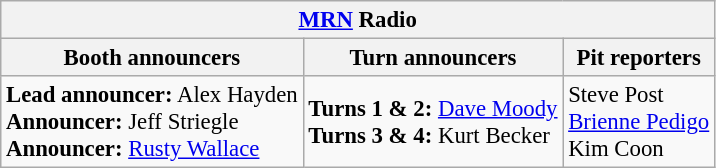<table class="wikitable" style="font-size: 95%">
<tr>
<th colspan="3"><a href='#'>MRN</a> Radio</th>
</tr>
<tr>
<th>Booth announcers</th>
<th>Turn announcers</th>
<th>Pit reporters</th>
</tr>
<tr>
<td><strong>Lead announcer:</strong> Alex Hayden<br><strong>Announcer:</strong> Jeff Striegle<br><strong>Announcer:</strong> <a href='#'>Rusty Wallace</a></td>
<td><strong>Turns 1 & 2:</strong> <a href='#'>Dave Moody</a><br><strong>Turns 3 & 4:</strong> Kurt Becker</td>
<td>Steve Post<br><a href='#'>Brienne Pedigo</a><br>Kim Coon</td>
</tr>
</table>
